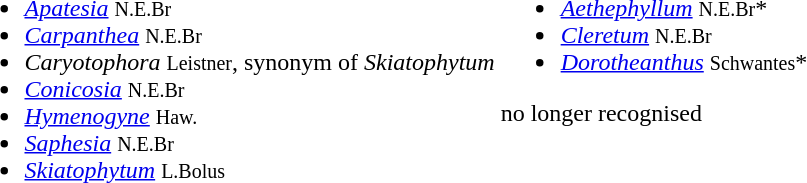<table>
<tr valign=top>
<td><br><ul><li><em><a href='#'>Apatesia</a></em> <small>N.E.Br</small></li><li><em><a href='#'>Carpanthea</a></em> <small>N.E.Br</small></li><li><em>Caryotophora</em> <small>Leistner</small>, synonym of <em>Skiatophytum</em></li><li><em><a href='#'>Conicosia</a></em> <small>N.E.Br</small></li><li><em><a href='#'>Hymenogyne</a></em> <small>Haw.</small></li><li><em><a href='#'>Saphesia</a></em> <small>N.E.Br</small></li><li><em><a href='#'>Skiatophytum</a></em> <small>L.Bolus</small></li></ul></td>
<td><br><ul><li><em><a href='#'>Aethephyllum</a></em> <small>N.E.Br</small>*</li><li><em><a href='#'>Cleretum</a></em> <small>N.E.Br</small></li><li><em><a href='#'>Dorotheanthus</a></em> <small>Schwantes</small>*</li></ul> no longer recognised</td>
</tr>
</table>
